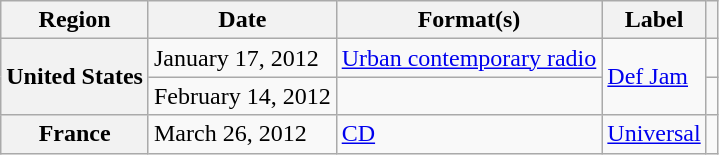<table class="wikitable plainrowheaders">
<tr>
<th scope="col">Region</th>
<th scope="col">Date</th>
<th scope="col">Format(s)</th>
<th scope="col">Label</th>
<th scope="col"></th>
</tr>
<tr>
<th scope="row" rowspan="2">United States</th>
<td>January 17, 2012</td>
<td><a href='#'>Urban contemporary radio</a></td>
<td rowspan="2"><a href='#'>Def Jam</a></td>
<td align="center"></td>
</tr>
<tr>
<td>February 14, 2012</td>
<td></td>
<td align="center"></td>
</tr>
<tr>
<th scope="row">France</th>
<td>March 26, 2012</td>
<td><a href='#'>CD</a></td>
<td><a href='#'>Universal</a></td>
<td align="center"></td>
</tr>
</table>
